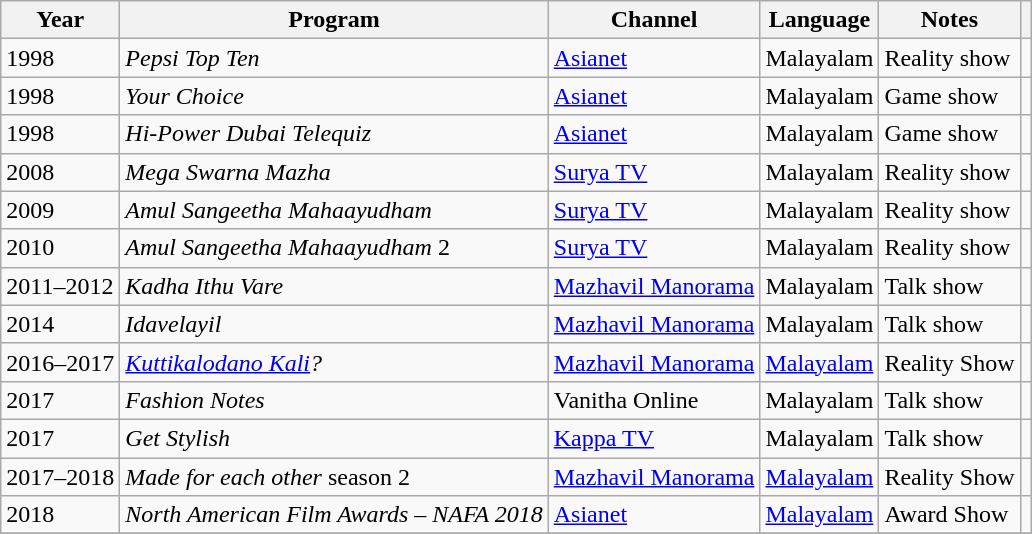<table class="wikitable sortable">
<tr>
<th scope="col">Year</th>
<th scope="col">Program</th>
<th scope="col">Channel</th>
<th scope="col">Language</th>
<th scope="col" class="unsortable">Notes</th>
<th scope="col" class="unsortable"></th>
</tr>
<tr>
<td>1998</td>
<td><em>Pepsi Top Ten</em></td>
<td><a href='#'>Asianet</a></td>
<td>Malayalam</td>
<td>Reality show</td>
<td></td>
</tr>
<tr>
<td>1998</td>
<td><em>Your Choice</em></td>
<td><a href='#'>Asianet</a></td>
<td>Malayalam</td>
<td>Game show</td>
<td></td>
</tr>
<tr>
<td>1998</td>
<td><em>Hi-Power Dubai Telequiz</em></td>
<td><a href='#'>Asianet</a></td>
<td>Malayalam</td>
<td>Game show</td>
<td></td>
</tr>
<tr>
<td>2008</td>
<td><em>Mega Swarna Mazha</em></td>
<td><a href='#'>Surya TV</a></td>
<td>Malayalam</td>
<td>Reality show</td>
<td></td>
</tr>
<tr>
<td>2009</td>
<td><em>Amul Sangeetha Mahaayudham</em></td>
<td><a href='#'>Surya TV</a></td>
<td>Malayalam</td>
<td>Reality show</td>
<td></td>
</tr>
<tr>
<td>2010</td>
<td><em>Amul Sangeetha Mahaayudham</em> 2</td>
<td><a href='#'>Surya TV</a></td>
<td>Malayalam</td>
<td>Reality show</td>
<td></td>
</tr>
<tr>
<td>2011–2012</td>
<td><em>Kadha Ithu Vare</em></td>
<td><a href='#'>Mazhavil Manorama</a></td>
<td>Malayalam</td>
<td>Talk show</td>
<td></td>
</tr>
<tr>
<td>2014</td>
<td><em>Idavelayil</em></td>
<td><a href='#'>Mazhavil Manorama</a></td>
<td>Malayalam</td>
<td>Talk show</td>
<td></td>
</tr>
<tr>
<td>2016–2017</td>
<td><em><a href='#'>Kuttikalodano Kali</a>?</em></td>
<td><a href='#'>Mazhavil Manorama</a></td>
<td><a href='#'>Malayalam</a></td>
<td>Reality Show</td>
<td></td>
</tr>
<tr>
<td>2017</td>
<td><em>Fashion Notes</em></td>
<td>Vanitha Online</td>
<td>Malayalam</td>
<td>Talk show</td>
<td></td>
</tr>
<tr>
<td>2017</td>
<td><em>Get Stylish</em></td>
<td><a href='#'>Kappa TV</a></td>
<td>Malayalam</td>
<td>Talk show</td>
<td></td>
</tr>
<tr>
<td>2017–2018</td>
<td><em>Made for each other</em> season 2</td>
<td><a href='#'>Mazhavil Manorama</a></td>
<td><a href='#'>Malayalam</a></td>
<td>Reality Show</td>
<td></td>
</tr>
<tr>
<td>2018</td>
<td><em>North American Film Awards – NAFA 2018</em></td>
<td><a href='#'>Asianet</a></td>
<td><a href='#'>Malayalam</a></td>
<td>Award Show</td>
<td></td>
</tr>
<tr>
</tr>
</table>
